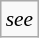<table class="wikitable floatright" style="font-size: 89%">
<tr>
<td><em>see </em></td>
</tr>
</table>
